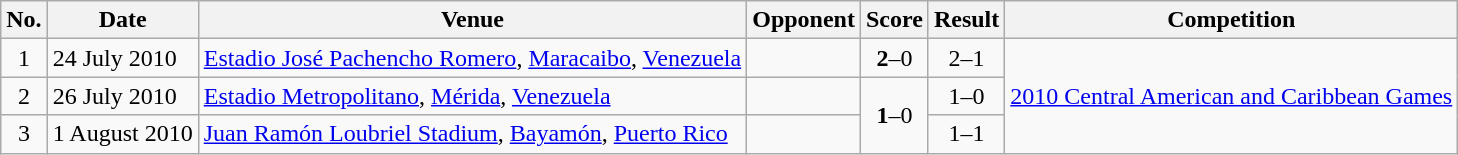<table class="wikitable">
<tr>
<th>No.</th>
<th>Date</th>
<th>Venue</th>
<th>Opponent</th>
<th>Score</th>
<th>Result</th>
<th>Competition</th>
</tr>
<tr>
<td style="text-align:center;">1</td>
<td>24 July 2010</td>
<td><a href='#'>Estadio José Pachencho Romero</a>, <a href='#'>Maracaibo</a>, <a href='#'>Venezuela</a></td>
<td></td>
<td style="text-align:center;"><strong>2</strong>–0</td>
<td style="text-align:center;">2–1</td>
<td rowspan=3><a href='#'>2010 Central American and Caribbean Games</a></td>
</tr>
<tr>
<td style="text-align:center;">2</td>
<td>26 July 2010</td>
<td><a href='#'>Estadio Metropolitano</a>, <a href='#'>Mérida</a>, <a href='#'>Venezuela</a></td>
<td></td>
<td rowspan=2 style="text-align:center;"><strong>1</strong>–0</td>
<td style="text-align:center;">1–0</td>
</tr>
<tr>
<td style="text-align:center;">3</td>
<td>1 August 2010</td>
<td><a href='#'>Juan Ramón Loubriel Stadium</a>, <a href='#'>Bayamón</a>, <a href='#'>Puerto Rico</a></td>
<td></td>
<td style="text-align:center;">1–1</td>
</tr>
</table>
